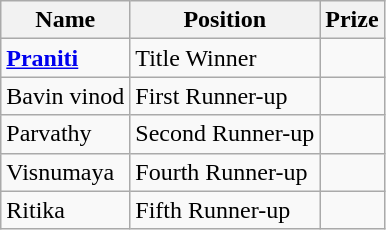<table class="wikitable">
<tr>
<th>Name</th>
<th>Position</th>
<th>Prize</th>
</tr>
<tr>
<td Praniti><strong><a href='#'>Praniti</a></strong></td>
<td>Title Winner</td>
<td></td>
</tr>
<tr>
<td>Bavin vinod</td>
<td>First Runner-up</td>
<td></td>
</tr>
<tr>
<td>Parvathy</td>
<td>Second Runner-up</td>
<td></td>
</tr>
<tr>
<td>Visnumaya</td>
<td>Fourth  Runner-up</td>
<td></td>
</tr>
<tr>
<td>Ritika</td>
<td>Fifth Runner-up</td>
<td></td>
</tr>
</table>
